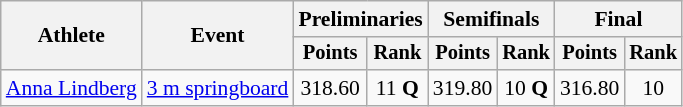<table class="wikitable" style="font-size:90%">
<tr>
<th rowspan="2">Athlete</th>
<th rowspan="2">Event</th>
<th colspan=2>Preliminaries</th>
<th colspan=2>Semifinals</th>
<th colspan=2>Final</th>
</tr>
<tr style="font-size:95%">
<th>Points</th>
<th>Rank</th>
<th>Points</th>
<th>Rank</th>
<th>Points</th>
<th>Rank</th>
</tr>
<tr align=center>
<td align=left><a href='#'>Anna Lindberg</a></td>
<td align=left><a href='#'>3 m springboard</a></td>
<td>318.60</td>
<td>11 <strong>Q</strong></td>
<td>319.80</td>
<td>10 <strong>Q</strong></td>
<td>316.80</td>
<td>10</td>
</tr>
</table>
